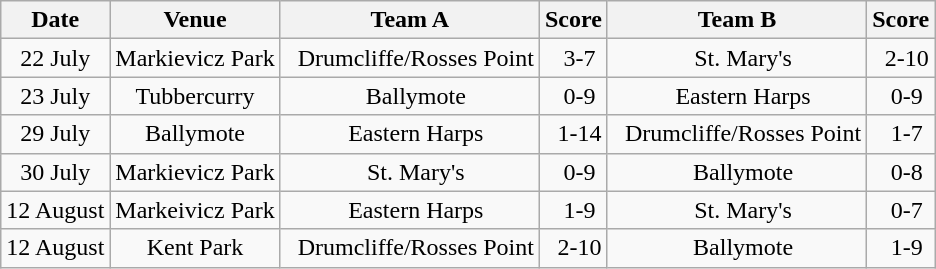<table class="wikitable">
<tr>
<th>Date</th>
<th>Venue</th>
<th>Team A</th>
<th>Score</th>
<th>Team B</th>
<th>Score</th>
</tr>
<tr align="center">
<td>22 July</td>
<td>Markievicz Park</td>
<td>  Drumcliffe/Rosses Point</td>
<td>  3-7</td>
<td>  St. Mary's</td>
<td>  2-10</td>
</tr>
<tr align="center">
<td>23 July</td>
<td>Tubbercurry</td>
<td>  Ballymote</td>
<td>  0-9</td>
<td>  Eastern Harps</td>
<td>  0-9</td>
</tr>
<tr align="center">
<td>29 July</td>
<td>Ballymote</td>
<td>  Eastern Harps</td>
<td>  1-14</td>
<td>  Drumcliffe/Rosses Point</td>
<td>  1-7</td>
</tr>
<tr align="center">
<td>30 July</td>
<td>Markievicz Park</td>
<td>  St. Mary's</td>
<td>  0-9</td>
<td>  Ballymote</td>
<td>  0-8</td>
</tr>
<tr align="center">
<td>12 August</td>
<td>Markeivicz Park</td>
<td>  Eastern Harps</td>
<td>  1-9</td>
<td>  St. Mary's</td>
<td>  0-7</td>
</tr>
<tr align="center">
<td>12 August</td>
<td>Kent Park</td>
<td>  Drumcliffe/Rosses Point</td>
<td>  2-10</td>
<td>  Ballymote</td>
<td>  1-9</td>
</tr>
</table>
